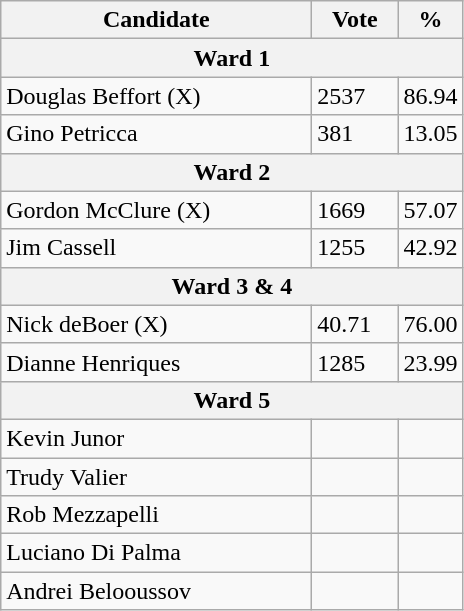<table class="wikitable">
<tr>
<th bgcolor="#DDDDFF" width="200px">Candidate</th>
<th bgcolor="#DDDDFF" width="50px">Vote</th>
<th bgcolor="#DDDDFF" width="30px">%</th>
</tr>
<tr>
<th colspan="4">Ward 1</th>
</tr>
<tr>
<td>Douglas Beffort (X)</td>
<td>2537</td>
<td>86.94</td>
</tr>
<tr>
<td>Gino Petricca</td>
<td>381</td>
<td>13.05</td>
</tr>
<tr>
<th colspan="4">Ward 2</th>
</tr>
<tr>
<td>Gordon McClure (X)</td>
<td>1669</td>
<td>57.07</td>
</tr>
<tr>
<td>Jim Cassell</td>
<td>1255</td>
<td>42.92</td>
</tr>
<tr>
<th colspan="4">Ward 3 & 4</th>
</tr>
<tr>
<td>Nick deBoer (X)</td>
<td>40.71</td>
<td>76.00</td>
</tr>
<tr>
<td>Dianne Henriques</td>
<td>1285</td>
<td>23.99</td>
</tr>
<tr>
<th colspan="4">Ward 5</th>
</tr>
<tr>
<td>Kevin Junor</td>
<td></td>
<td></td>
</tr>
<tr>
<td>Trudy Valier</td>
<td></td>
<td></td>
</tr>
<tr>
<td>Rob Mezzapelli</td>
<td></td>
<td></td>
</tr>
<tr>
<td>Luciano Di Palma</td>
<td></td>
<td></td>
</tr>
<tr>
<td>Andrei Belooussov</td>
<td></td>
<td></td>
</tr>
</table>
